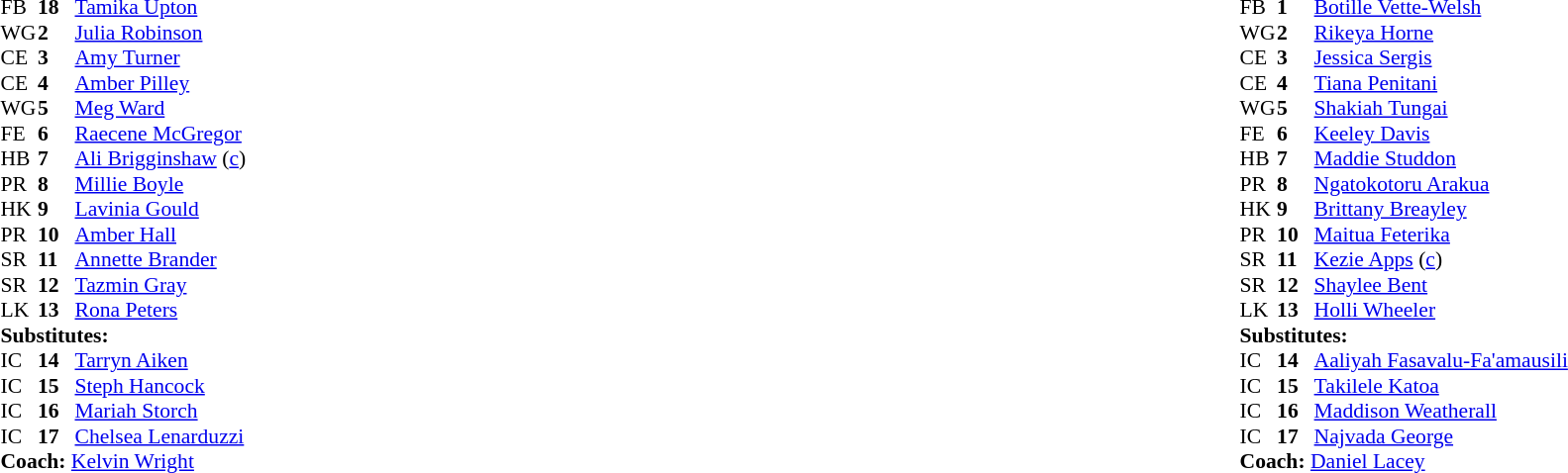<table width="100%" class="mw-collapsible mw-collapsed">
<tr>
<td valign="top" width="50%"><br><table cellspacing="0" cellpadding="0" style="font-size: 90%">
<tr>
<th width="25"></th>
<th width="25"></th>
</tr>
<tr>
<td>FB</td>
<td><strong>18</strong></td>
<td><a href='#'>Tamika Upton</a></td>
</tr>
<tr>
<td>WG</td>
<td><strong>2</strong></td>
<td><a href='#'>Julia Robinson</a></td>
</tr>
<tr>
<td>CE</td>
<td><strong>3</strong></td>
<td><a href='#'>Amy Turner</a></td>
</tr>
<tr>
<td>CE</td>
<td><strong>4</strong></td>
<td><a href='#'>Amber Pilley</a></td>
</tr>
<tr>
<td>WG</td>
<td><strong>5</strong></td>
<td><a href='#'>Meg Ward</a></td>
</tr>
<tr>
<td>FE</td>
<td><strong>6</strong></td>
<td><a href='#'>Raecene McGregor</a></td>
</tr>
<tr>
<td>HB</td>
<td><strong>7</strong></td>
<td><a href='#'>Ali Brigginshaw</a> (<a href='#'>c</a>)</td>
</tr>
<tr>
<td>PR</td>
<td><strong>8</strong></td>
<td><a href='#'>Millie Boyle</a></td>
</tr>
<tr>
<td>HK</td>
<td><strong>9</strong></td>
<td><a href='#'>Lavinia Gould</a></td>
</tr>
<tr>
<td>PR</td>
<td><strong>10</strong></td>
<td><a href='#'>Amber Hall</a></td>
</tr>
<tr>
<td>SR</td>
<td><strong>11</strong></td>
<td><a href='#'>Annette Brander</a></td>
</tr>
<tr>
<td>SR</td>
<td><strong>12</strong></td>
<td><a href='#'>Tazmin Gray</a></td>
</tr>
<tr>
<td>LK</td>
<td><strong>13</strong></td>
<td><a href='#'>Rona Peters</a></td>
</tr>
<tr>
<td colspan="3"><strong>Substitutes:</strong></td>
</tr>
<tr>
<td>IC</td>
<td><strong>14</strong></td>
<td><a href='#'>Tarryn Aiken</a></td>
</tr>
<tr>
<td>IC</td>
<td><strong>15</strong></td>
<td><a href='#'>Steph Hancock</a></td>
</tr>
<tr>
<td>IC</td>
<td><strong>16</strong></td>
<td><a href='#'>Mariah Storch</a></td>
</tr>
<tr>
<td>IC</td>
<td><strong>17</strong></td>
<td><a href='#'>Chelsea Lenarduzzi</a></td>
</tr>
<tr>
<td colspan="3"><strong>Coach:</strong> <a href='#'>Kelvin Wright</a></td>
</tr>
<tr>
<td colspan="4"></td>
</tr>
</table>
</td>
<td valign="top" width="50%"><br><table cellspacing="0" cellpadding="0" align="center" style="font-size: 90%">
<tr>
<th width="25"></th>
<th width="25"></th>
</tr>
<tr>
<td>FB</td>
<td><strong>1</strong></td>
<td><a href='#'>Botille Vette-Welsh</a></td>
</tr>
<tr>
<td>WG</td>
<td><strong>2</strong></td>
<td><a href='#'>Rikeya Horne</a></td>
</tr>
<tr>
<td>CE</td>
<td><strong>3</strong></td>
<td><a href='#'>Jessica Sergis</a></td>
</tr>
<tr>
<td>CE</td>
<td><strong>4</strong></td>
<td><a href='#'>Tiana Penitani</a></td>
</tr>
<tr>
<td>WG</td>
<td><strong>5</strong></td>
<td><a href='#'>Shakiah Tungai</a></td>
</tr>
<tr>
<td>FE</td>
<td><strong>6</strong></td>
<td><a href='#'>Keeley Davis</a></td>
</tr>
<tr>
<td>HB</td>
<td><strong>7</strong></td>
<td><a href='#'>Maddie Studdon</a></td>
</tr>
<tr>
<td>PR</td>
<td><strong>8</strong></td>
<td><a href='#'>Ngatokotoru Arakua</a></td>
</tr>
<tr>
<td>HK</td>
<td><strong>9</strong></td>
<td><a href='#'>Brittany Breayley</a></td>
</tr>
<tr>
<td>PR</td>
<td><strong>10</strong></td>
<td><a href='#'>Maitua Feterika</a></td>
</tr>
<tr>
<td>SR</td>
<td><strong>11</strong></td>
<td><a href='#'>Kezie Apps</a> (<a href='#'>c</a>)</td>
</tr>
<tr>
<td>SR</td>
<td><strong>12</strong></td>
<td><a href='#'>Shaylee Bent</a></td>
</tr>
<tr>
<td>LK</td>
<td><strong>13</strong></td>
<td><a href='#'>Holli Wheeler</a></td>
</tr>
<tr>
<td colspan="3"><strong>Substitutes:</strong></td>
</tr>
<tr>
<td>IC</td>
<td><strong>14</strong></td>
<td><a href='#'>Aaliyah Fasavalu-Fa'amausili</a></td>
</tr>
<tr>
<td>IC</td>
<td><strong>15</strong></td>
<td><a href='#'>Takilele Katoa</a></td>
</tr>
<tr>
<td>IC</td>
<td><strong>16</strong></td>
<td><a href='#'>Maddison Weatherall</a></td>
</tr>
<tr>
<td>IC</td>
<td><strong>17</strong></td>
<td><a href='#'>Najvada George</a></td>
</tr>
<tr>
<td colspan="3"><strong>Coach:</strong> <a href='#'>Daniel Lacey</a></td>
</tr>
<tr>
<td colspan="4"></td>
</tr>
</table>
</td>
</tr>
</table>
